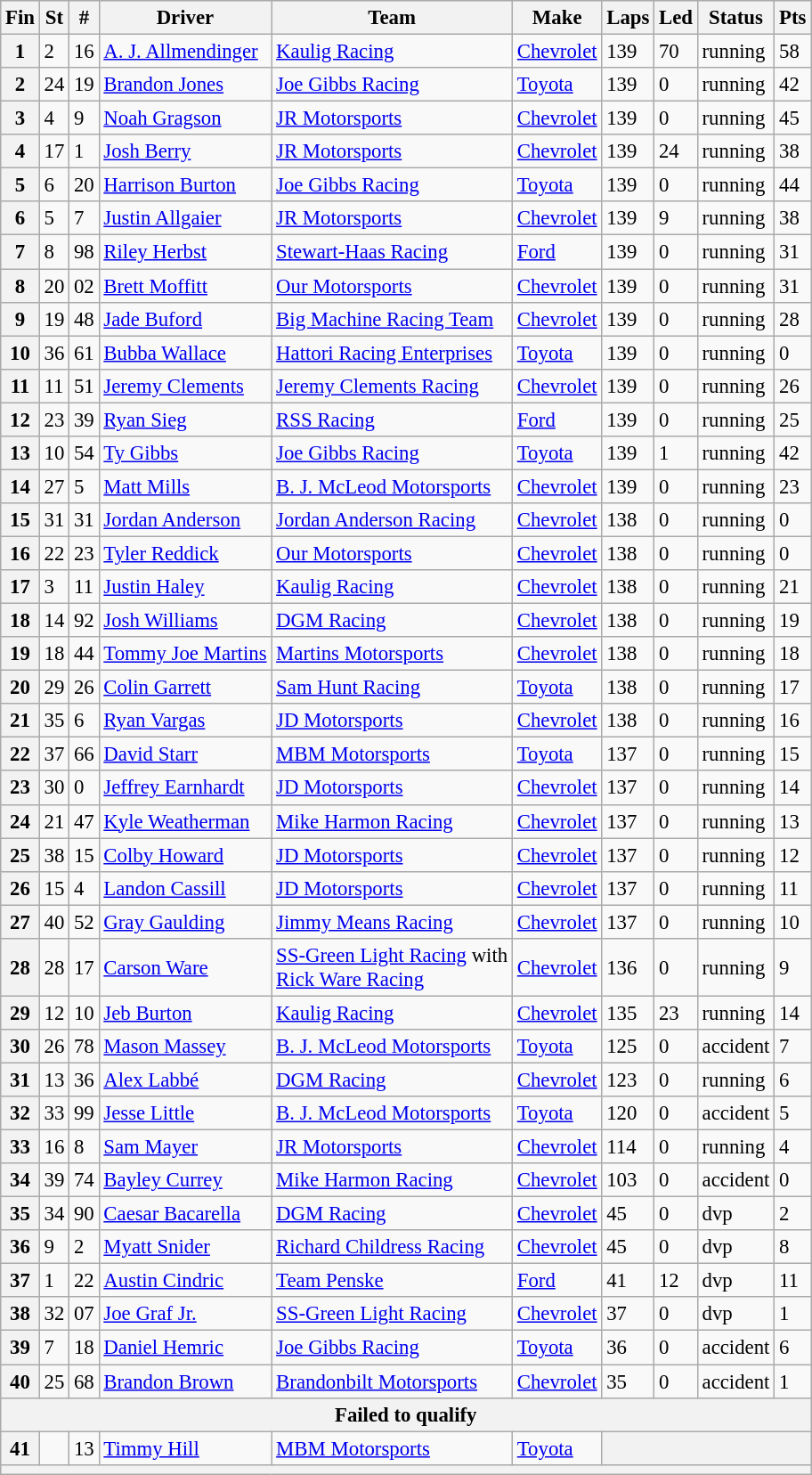<table class="wikitable sortable" style="font-size: 95%;">
<tr>
<th>Fin</th>
<th>St</th>
<th>#</th>
<th>Driver</th>
<th>Team</th>
<th>Make</th>
<th>Laps</th>
<th>Led</th>
<th>Status</th>
<th>Pts</th>
</tr>
<tr>
<th>1</th>
<td>2</td>
<td>16</td>
<td><a href='#'>A. J. Allmendinger</a></td>
<td><a href='#'>Kaulig Racing</a></td>
<td><a href='#'>Chevrolet</a></td>
<td>139</td>
<td>70</td>
<td>running</td>
<td>58</td>
</tr>
<tr>
<th>2</th>
<td>24</td>
<td>19</td>
<td><a href='#'>Brandon Jones</a></td>
<td><a href='#'>Joe Gibbs Racing</a></td>
<td><a href='#'>Toyota</a></td>
<td>139</td>
<td>0</td>
<td>running</td>
<td>42</td>
</tr>
<tr>
<th>3</th>
<td>4</td>
<td>9</td>
<td><a href='#'>Noah Gragson</a></td>
<td><a href='#'>JR Motorsports</a></td>
<td><a href='#'>Chevrolet</a></td>
<td>139</td>
<td>0</td>
<td>running</td>
<td>45</td>
</tr>
<tr>
<th>4</th>
<td>17</td>
<td>1</td>
<td><a href='#'>Josh Berry</a></td>
<td><a href='#'>JR Motorsports</a></td>
<td><a href='#'>Chevrolet</a></td>
<td>139</td>
<td>24</td>
<td>running</td>
<td>38</td>
</tr>
<tr>
<th>5</th>
<td>6</td>
<td>20</td>
<td><a href='#'>Harrison Burton</a></td>
<td><a href='#'>Joe Gibbs Racing</a></td>
<td><a href='#'>Toyota</a></td>
<td>139</td>
<td>0</td>
<td>running</td>
<td>44</td>
</tr>
<tr>
<th>6</th>
<td>5</td>
<td>7</td>
<td><a href='#'>Justin Allgaier</a></td>
<td><a href='#'>JR Motorsports</a></td>
<td><a href='#'>Chevrolet</a></td>
<td>139</td>
<td>9</td>
<td>running</td>
<td>38</td>
</tr>
<tr>
<th>7</th>
<td>8</td>
<td>98</td>
<td><a href='#'>Riley Herbst</a></td>
<td><a href='#'>Stewart-Haas Racing</a></td>
<td><a href='#'>Ford</a></td>
<td>139</td>
<td>0</td>
<td>running</td>
<td>31</td>
</tr>
<tr>
<th>8</th>
<td>20</td>
<td>02</td>
<td><a href='#'>Brett Moffitt</a></td>
<td><a href='#'>Our Motorsports</a></td>
<td><a href='#'>Chevrolet</a></td>
<td>139</td>
<td>0</td>
<td>running</td>
<td>31</td>
</tr>
<tr>
<th>9</th>
<td>19</td>
<td>48</td>
<td><a href='#'>Jade Buford</a></td>
<td><a href='#'>Big Machine Racing Team</a></td>
<td><a href='#'>Chevrolet</a></td>
<td>139</td>
<td>0</td>
<td>running</td>
<td>28</td>
</tr>
<tr>
<th>10</th>
<td>36</td>
<td>61</td>
<td><a href='#'>Bubba Wallace</a></td>
<td><a href='#'>Hattori Racing Enterprises</a></td>
<td><a href='#'>Toyota</a></td>
<td>139</td>
<td>0</td>
<td>running</td>
<td>0</td>
</tr>
<tr>
<th>11</th>
<td>11</td>
<td>51</td>
<td><a href='#'>Jeremy Clements</a></td>
<td><a href='#'>Jeremy Clements Racing</a></td>
<td><a href='#'>Chevrolet</a></td>
<td>139</td>
<td>0</td>
<td>running</td>
<td>26</td>
</tr>
<tr>
<th>12</th>
<td>23</td>
<td>39</td>
<td><a href='#'>Ryan Sieg</a></td>
<td><a href='#'>RSS Racing</a></td>
<td><a href='#'>Ford</a></td>
<td>139</td>
<td>0</td>
<td>running</td>
<td>25</td>
</tr>
<tr>
<th>13</th>
<td>10</td>
<td>54</td>
<td><a href='#'>Ty Gibbs</a></td>
<td><a href='#'>Joe Gibbs Racing</a></td>
<td><a href='#'>Toyota</a></td>
<td>139</td>
<td>1</td>
<td>running</td>
<td>42</td>
</tr>
<tr>
<th>14</th>
<td>27</td>
<td>5</td>
<td><a href='#'>Matt Mills</a></td>
<td><a href='#'>B. J. McLeod Motorsports</a></td>
<td><a href='#'>Chevrolet</a></td>
<td>139</td>
<td>0</td>
<td>running</td>
<td>23</td>
</tr>
<tr>
<th>15</th>
<td>31</td>
<td>31</td>
<td><a href='#'>Jordan Anderson</a></td>
<td><a href='#'>Jordan Anderson Racing</a></td>
<td><a href='#'>Chevrolet</a></td>
<td>138</td>
<td>0</td>
<td>running</td>
<td>0</td>
</tr>
<tr>
<th>16</th>
<td>22</td>
<td>23</td>
<td><a href='#'>Tyler Reddick</a></td>
<td><a href='#'>Our Motorsports</a></td>
<td><a href='#'>Chevrolet</a></td>
<td>138</td>
<td>0</td>
<td>running</td>
<td>0</td>
</tr>
<tr>
<th>17</th>
<td>3</td>
<td>11</td>
<td><a href='#'>Justin Haley</a></td>
<td><a href='#'>Kaulig Racing</a></td>
<td><a href='#'>Chevrolet</a></td>
<td>138</td>
<td>0</td>
<td>running</td>
<td>21</td>
</tr>
<tr>
<th>18</th>
<td>14</td>
<td>92</td>
<td><a href='#'>Josh Williams</a></td>
<td><a href='#'>DGM Racing</a></td>
<td><a href='#'>Chevrolet</a></td>
<td>138</td>
<td>0</td>
<td>running</td>
<td>19</td>
</tr>
<tr>
<th>19</th>
<td>18</td>
<td>44</td>
<td><a href='#'>Tommy Joe Martins</a></td>
<td><a href='#'>Martins Motorsports</a></td>
<td><a href='#'>Chevrolet</a></td>
<td>138</td>
<td>0</td>
<td>running</td>
<td>18</td>
</tr>
<tr>
<th>20</th>
<td>29</td>
<td>26</td>
<td><a href='#'>Colin Garrett</a></td>
<td><a href='#'>Sam Hunt Racing</a></td>
<td><a href='#'>Toyota</a></td>
<td>138</td>
<td>0</td>
<td>running</td>
<td>17</td>
</tr>
<tr>
<th>21</th>
<td>35</td>
<td>6</td>
<td><a href='#'>Ryan Vargas</a></td>
<td><a href='#'>JD Motorsports</a></td>
<td><a href='#'>Chevrolet</a></td>
<td>138</td>
<td>0</td>
<td>running</td>
<td>16</td>
</tr>
<tr>
<th>22</th>
<td>37</td>
<td>66</td>
<td><a href='#'>David Starr</a></td>
<td><a href='#'>MBM Motorsports</a></td>
<td><a href='#'>Toyota</a></td>
<td>137</td>
<td>0</td>
<td>running</td>
<td>15</td>
</tr>
<tr>
<th>23</th>
<td>30</td>
<td>0</td>
<td><a href='#'>Jeffrey Earnhardt</a></td>
<td><a href='#'>JD Motorsports</a></td>
<td><a href='#'>Chevrolet</a></td>
<td>137</td>
<td>0</td>
<td>running</td>
<td>14</td>
</tr>
<tr>
<th>24</th>
<td>21</td>
<td>47</td>
<td><a href='#'>Kyle Weatherman</a></td>
<td><a href='#'>Mike Harmon Racing</a></td>
<td><a href='#'>Chevrolet</a></td>
<td>137</td>
<td>0</td>
<td>running</td>
<td>13</td>
</tr>
<tr>
<th>25</th>
<td>38</td>
<td>15</td>
<td><a href='#'>Colby Howard</a></td>
<td><a href='#'>JD Motorsports</a></td>
<td><a href='#'>Chevrolet</a></td>
<td>137</td>
<td>0</td>
<td>running</td>
<td>12</td>
</tr>
<tr>
<th>26</th>
<td>15</td>
<td>4</td>
<td><a href='#'>Landon Cassill</a></td>
<td><a href='#'>JD Motorsports</a></td>
<td><a href='#'>Chevrolet</a></td>
<td>137</td>
<td>0</td>
<td>running</td>
<td>11</td>
</tr>
<tr>
<th>27</th>
<td>40</td>
<td>52</td>
<td><a href='#'>Gray Gaulding</a></td>
<td><a href='#'>Jimmy Means Racing</a></td>
<td><a href='#'>Chevrolet</a></td>
<td>137</td>
<td>0</td>
<td>running</td>
<td>10</td>
</tr>
<tr>
<th>28</th>
<td>28</td>
<td>17</td>
<td><a href='#'>Carson Ware</a></td>
<td><a href='#'>SS-Green Light Racing</a> with<br><a href='#'>Rick Ware Racing</a></td>
<td><a href='#'>Chevrolet</a></td>
<td>136</td>
<td>0</td>
<td>running</td>
<td>9</td>
</tr>
<tr>
<th>29</th>
<td>12</td>
<td>10</td>
<td><a href='#'>Jeb Burton</a></td>
<td><a href='#'>Kaulig Racing</a></td>
<td><a href='#'>Chevrolet</a></td>
<td>135</td>
<td>23</td>
<td>running</td>
<td>14</td>
</tr>
<tr>
<th>30</th>
<td>26</td>
<td>78</td>
<td><a href='#'>Mason Massey</a></td>
<td><a href='#'>B. J. McLeod Motorsports</a></td>
<td><a href='#'>Toyota</a></td>
<td>125</td>
<td>0</td>
<td>accident</td>
<td>7</td>
</tr>
<tr>
<th>31</th>
<td>13</td>
<td>36</td>
<td><a href='#'>Alex Labbé</a></td>
<td><a href='#'>DGM Racing</a></td>
<td><a href='#'>Chevrolet</a></td>
<td>123</td>
<td>0</td>
<td>running</td>
<td>6</td>
</tr>
<tr>
<th>32</th>
<td>33</td>
<td>99</td>
<td><a href='#'>Jesse Little</a></td>
<td><a href='#'>B. J. McLeod Motorsports</a></td>
<td><a href='#'>Toyota</a></td>
<td>120</td>
<td>0</td>
<td>accident</td>
<td>5</td>
</tr>
<tr>
<th>33</th>
<td>16</td>
<td>8</td>
<td><a href='#'>Sam Mayer</a></td>
<td><a href='#'>JR Motorsports</a></td>
<td><a href='#'>Chevrolet</a></td>
<td>114</td>
<td>0</td>
<td>running</td>
<td>4</td>
</tr>
<tr>
<th>34</th>
<td>39</td>
<td>74</td>
<td><a href='#'>Bayley Currey</a></td>
<td><a href='#'>Mike Harmon Racing</a></td>
<td><a href='#'>Chevrolet</a></td>
<td>103</td>
<td>0</td>
<td>accident</td>
<td>0</td>
</tr>
<tr>
<th>35</th>
<td>34</td>
<td>90</td>
<td><a href='#'>Caesar Bacarella</a></td>
<td><a href='#'>DGM Racing</a></td>
<td><a href='#'>Chevrolet</a></td>
<td>45</td>
<td>0</td>
<td>dvp</td>
<td>2</td>
</tr>
<tr>
<th>36</th>
<td>9</td>
<td>2</td>
<td><a href='#'>Myatt Snider</a></td>
<td><a href='#'>Richard Childress Racing</a></td>
<td><a href='#'>Chevrolet</a></td>
<td>45</td>
<td>0</td>
<td>dvp</td>
<td>8</td>
</tr>
<tr>
<th>37</th>
<td>1</td>
<td>22</td>
<td><a href='#'>Austin Cindric</a></td>
<td><a href='#'>Team Penske</a></td>
<td><a href='#'>Ford</a></td>
<td>41</td>
<td>12</td>
<td>dvp</td>
<td>11</td>
</tr>
<tr>
<th>38</th>
<td>32</td>
<td>07</td>
<td><a href='#'>Joe Graf Jr.</a></td>
<td><a href='#'>SS-Green Light Racing</a></td>
<td><a href='#'>Chevrolet</a></td>
<td>37</td>
<td>0</td>
<td>dvp</td>
<td>1</td>
</tr>
<tr>
<th>39</th>
<td>7</td>
<td>18</td>
<td><a href='#'>Daniel Hemric</a></td>
<td><a href='#'>Joe Gibbs Racing</a></td>
<td><a href='#'>Toyota</a></td>
<td>36</td>
<td>0</td>
<td>accident</td>
<td>6</td>
</tr>
<tr>
<th>40</th>
<td>25</td>
<td>68</td>
<td><a href='#'>Brandon Brown</a></td>
<td><a href='#'>Brandonbilt Motorsports</a></td>
<td><a href='#'>Chevrolet</a></td>
<td>35</td>
<td>0</td>
<td>accident</td>
<td>1</td>
</tr>
<tr>
<th colspan="10">Failed to qualify</th>
</tr>
<tr>
<th>41</th>
<td></td>
<td>13</td>
<td><a href='#'>Timmy Hill</a></td>
<td><a href='#'>MBM Motorsports</a></td>
<td><a href='#'>Toyota</a></td>
<th colspan="4"></th>
</tr>
<tr>
<th colspan="10"></th>
</tr>
</table>
